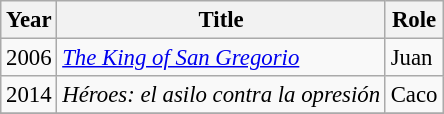<table class="wikitable" style="font-size: 95%;">
<tr>
<th>Year</th>
<th>Title</th>
<th>Role</th>
</tr>
<tr>
<td>2006</td>
<td><em><a href='#'>The King of San Gregorio</a></em></td>
<td>Juan</td>
</tr>
<tr>
<td>2014</td>
<td><em>Héroes: el asilo contra la opresión</em></td>
<td>Caco</td>
</tr>
<tr>
</tr>
</table>
